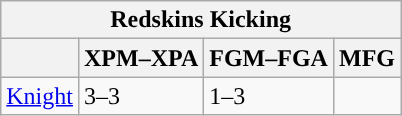<table class="wikitable">
<tr>
<th colspan="4">Redskins Kicking</th>
</tr>
<tr>
<th></th>
<th>XPM–XPA</th>
<th>FGM–FGA</th>
<th>MFG</th>
</tr>
<tr>
<td><a href='#'>Knight</a></td>
<td>3–3</td>
<td>1–3</td>
<td></td>
</tr>
</table>
